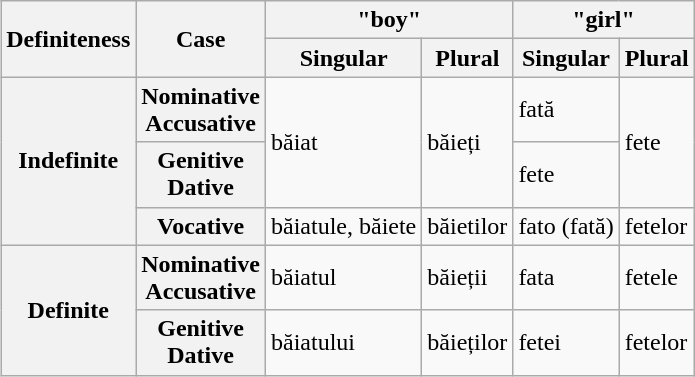<table class="wikitable" style="float: right; clear: right; margin:10px">
<tr>
<th rowspan=2>Definiteness</th>
<th rowspan=2>Case</th>
<th colspan=2>"boy"</th>
<th colspan=2>"girl"</th>
</tr>
<tr>
<th>Singular</th>
<th>Plural</th>
<th>Singular</th>
<th>Plural</th>
</tr>
<tr>
<th rowspan=3>Indefinite</th>
<th>Nominative<br>Accusative</th>
<td rowspan="2">băiat</td>
<td rowspan="2">băieți</td>
<td>fată</td>
<td rowspan="2">fete</td>
</tr>
<tr>
<th>Genitive<br>Dative</th>
<td>fete</td>
</tr>
<tr>
<th>Vocative</th>
<td>băiatule, băiete</td>
<td>băietilor</td>
<td>fato (fată)</td>
<td>fetelor</td>
</tr>
<tr>
<th rowspan=2>Definite</th>
<th>Nominative<br>Accusative</th>
<td>băiatul</td>
<td>băieții</td>
<td>fata</td>
<td>fetele</td>
</tr>
<tr>
<th>Genitive<br>Dative</th>
<td>băiatului</td>
<td>băieților</td>
<td>fetei</td>
<td>fetelor</td>
</tr>
</table>
